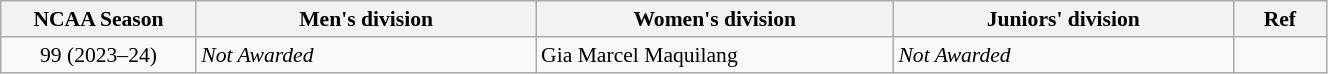<table class="wikitable" width="70%" style="font-size:90%;">
<tr>
<th width=2.4%>NCAA Season</th>
<th width="5.0%">Men's division</th>
<th width="5.0%">Women's division</th>
<th width="5.0%">Juniors' division</th>
<th width="1.0%">Ref</th>
</tr>
<tr>
<td align=center>99 (2023–24)</td>
<td><em>Not Awarded</em></td>
<td> Gia Marcel Maquilang</td>
<td><em>Not Awarded</em></td>
<td></td>
</tr>
</table>
